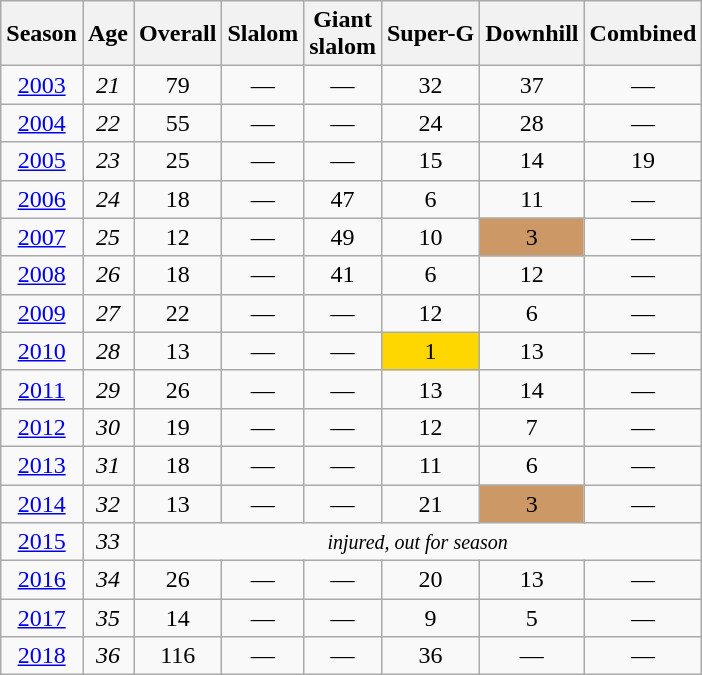<table class="wikitable" style="text-align:center; font-size:100%">
<tr>
<th>Season</th>
<th>Age</th>
<th>Overall</th>
<th>Slalom</th>
<th>Giant<br>slalom</th>
<th>Super-G</th>
<th>Downhill</th>
<th>Combined</th>
</tr>
<tr>
<td><a href='#'>2003</a></td>
<td><em>21</em></td>
<td>79</td>
<td>—</td>
<td>—</td>
<td>32</td>
<td>37</td>
<td>—</td>
</tr>
<tr>
<td><a href='#'>2004</a></td>
<td><em>22</em></td>
<td>55</td>
<td>—</td>
<td>—</td>
<td>24</td>
<td>28</td>
<td>—</td>
</tr>
<tr>
<td><a href='#'>2005</a></td>
<td><em>23</em></td>
<td>25</td>
<td>—</td>
<td>—</td>
<td>15</td>
<td>14</td>
<td>19</td>
</tr>
<tr>
<td><a href='#'>2006</a></td>
<td><em>24</em></td>
<td>18</td>
<td>—</td>
<td>47</td>
<td>6</td>
<td>11</td>
<td>—</td>
</tr>
<tr>
<td><a href='#'>2007</a></td>
<td><em>25</em></td>
<td>12</td>
<td>—</td>
<td>49</td>
<td>10</td>
<td style="background:#c96;">3</td>
<td>—</td>
</tr>
<tr>
<td><a href='#'>2008</a></td>
<td><em>26</em></td>
<td>18</td>
<td>—</td>
<td>41</td>
<td>6</td>
<td>12</td>
<td>—</td>
</tr>
<tr>
<td><a href='#'>2009</a></td>
<td><em>27</em></td>
<td>22</td>
<td>—</td>
<td>—</td>
<td>12</td>
<td>6</td>
<td>—</td>
</tr>
<tr>
<td><a href='#'>2010</a></td>
<td><em>28</em></td>
<td>13</td>
<td>—</td>
<td>—</td>
<td style="background:gold;">1</td>
<td>13</td>
<td>—</td>
</tr>
<tr>
<td><a href='#'>2011</a></td>
<td><em>29</em></td>
<td>26</td>
<td>—</td>
<td>—</td>
<td>13</td>
<td>14</td>
<td>—</td>
</tr>
<tr>
<td><a href='#'>2012</a></td>
<td><em>30</em></td>
<td>19</td>
<td>—</td>
<td>—</td>
<td>12</td>
<td>7</td>
<td>—</td>
</tr>
<tr>
<td><a href='#'>2013</a></td>
<td><em>31</em></td>
<td>18</td>
<td>—</td>
<td>—</td>
<td>11</td>
<td>6</td>
<td>—</td>
</tr>
<tr>
<td><a href='#'>2014</a></td>
<td><em>32</em></td>
<td>13</td>
<td>—</td>
<td>—</td>
<td>21</td>
<td style="background:#c96;">3</td>
<td>—</td>
</tr>
<tr>
<td><a href='#'>2015</a></td>
<td><em>33</em></td>
<td colspan=6><small><em>injured, out for season</em></small></td>
</tr>
<tr>
<td><a href='#'>2016</a></td>
<td><em>34</em></td>
<td>26</td>
<td>—</td>
<td>—</td>
<td>20</td>
<td>13</td>
<td>—</td>
</tr>
<tr>
<td><a href='#'>2017</a></td>
<td><em>35</em></td>
<td>14</td>
<td>—</td>
<td>—</td>
<td>9</td>
<td>5</td>
<td>—</td>
</tr>
<tr>
<td><a href='#'>2018</a></td>
<td><em>36</em></td>
<td>116</td>
<td>—</td>
<td>—</td>
<td>36</td>
<td>—</td>
<td>—</td>
</tr>
</table>
